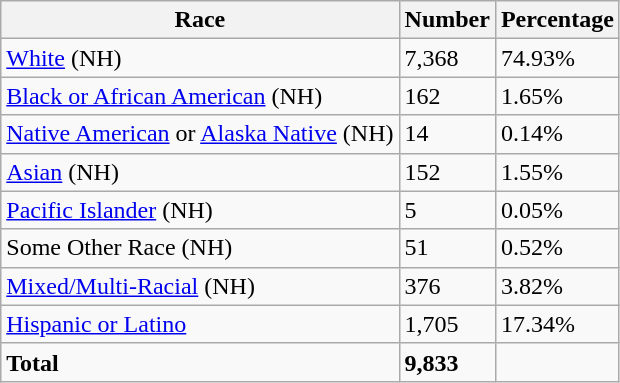<table class="wikitable">
<tr>
<th>Race</th>
<th>Number</th>
<th>Percentage</th>
</tr>
<tr>
<td><a href='#'>White</a> (NH)</td>
<td>7,368</td>
<td>74.93%</td>
</tr>
<tr>
<td><a href='#'>Black or African American</a> (NH)</td>
<td>162</td>
<td>1.65%</td>
</tr>
<tr>
<td><a href='#'>Native American</a> or <a href='#'>Alaska Native</a> (NH)</td>
<td>14</td>
<td>0.14%</td>
</tr>
<tr>
<td><a href='#'>Asian</a> (NH)</td>
<td>152</td>
<td>1.55%</td>
</tr>
<tr>
<td><a href='#'>Pacific Islander</a> (NH)</td>
<td>5</td>
<td>0.05%</td>
</tr>
<tr>
<td>Some Other Race (NH)</td>
<td>51</td>
<td>0.52%</td>
</tr>
<tr>
<td><a href='#'>Mixed/Multi-Racial</a> (NH)</td>
<td>376</td>
<td>3.82%</td>
</tr>
<tr>
<td><a href='#'>Hispanic or Latino</a></td>
<td>1,705</td>
<td>17.34%</td>
</tr>
<tr>
<td><strong>Total</strong></td>
<td><strong>9,833</strong></td>
<td></td>
</tr>
</table>
